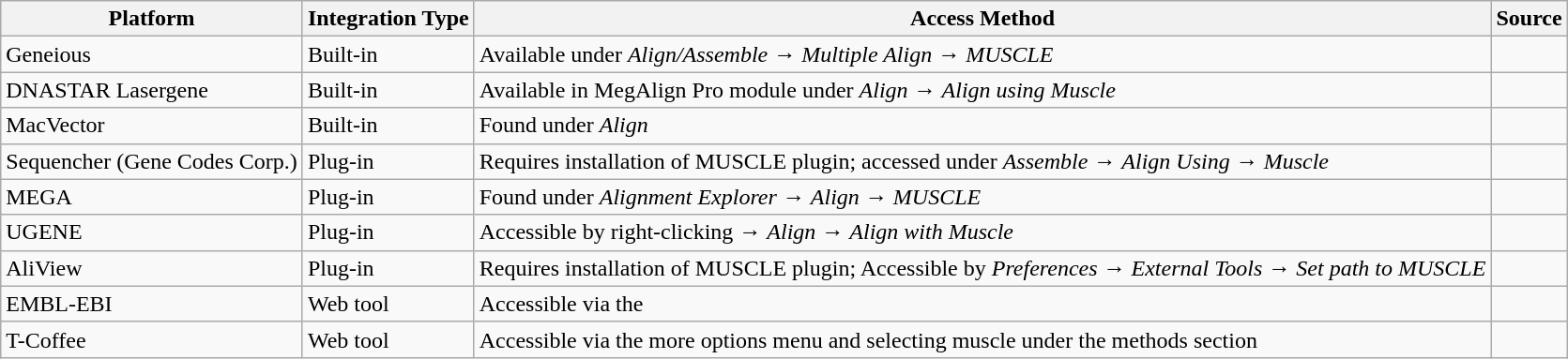<table class="wikitable">
<tr>
<th>Platform</th>
<th>Integration Type</th>
<th>Access Method</th>
<th>Source</th>
</tr>
<tr>
<td>Geneious</td>
<td>Built-in</td>
<td>Available under <em>Align/Assemble</em> → <em>Multiple Align</em> → <em>MUSCLE</em></td>
<td></td>
</tr>
<tr>
<td>DNASTAR Lasergene</td>
<td>Built-in</td>
<td>Available in MegAlign Pro module under <em>Align</em> → <em>Align using Muscle</em></td>
<td></td>
</tr>
<tr>
<td>MacVector</td>
<td>Built-in</td>
<td>Found under <em>Align</em></td>
<td></td>
</tr>
<tr>
<td>Sequencher (Gene Codes Corp.)</td>
<td>Plug-in</td>
<td>Requires installation of MUSCLE plugin; accessed under <em>Assemble</em> → <em>Align Using</em> → <em>Muscle</em></td>
<td></td>
</tr>
<tr>
<td>MEGA</td>
<td>Plug-in</td>
<td>Found under <em>Alignment Explorer</em> → <em>Align</em> → <em>MUSCLE</em></td>
<td></td>
</tr>
<tr>
<td>UGENE</td>
<td>Plug-in</td>
<td>Accessible by right-clicking → <em>Align</em> → <em>Align with Muscle</em></td>
<td></td>
</tr>
<tr>
<td>AliView</td>
<td>Plug-in</td>
<td>Requires installation of MUSCLE plugin; Accessible by <em>Preferences</em> → <em>External Tools</em> → <em>Set path to MUSCLE</em></td>
<td></td>
</tr>
<tr>
<td>EMBL-EBI</td>
<td>Web tool</td>
<td>Accessible via the </td>
<td></td>
</tr>
<tr>
<td>T-Coffee</td>
<td>Web tool</td>
<td>Accessible via the more options menu and selecting muscle under the methods section</td>
<td></td>
</tr>
</table>
